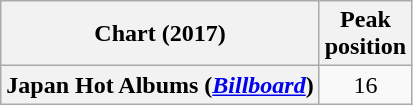<table class="wikitable sortable plainrowheaders" style="text-align:center;">
<tr>
<th>Chart (2017)</th>
<th>Peak<br>position</th>
</tr>
<tr>
<th scope="row">Japan Hot Albums (<a href='#'><em>Billboard</em></a>)</th>
<td>16</td>
</tr>
</table>
